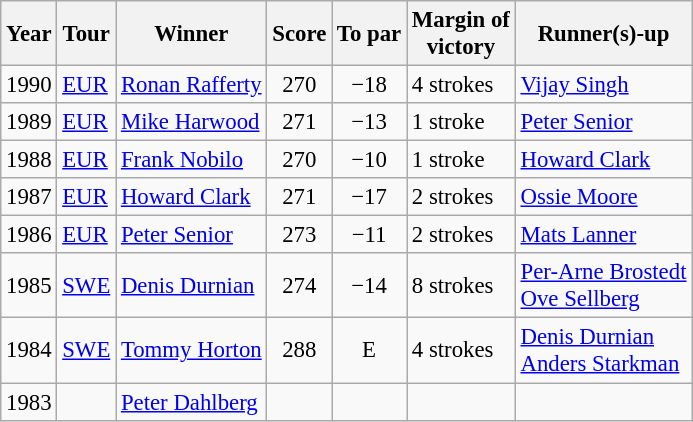<table class=wikitable style="font-size:95%">
<tr>
<th>Year</th>
<th>Tour</th>
<th>Winner</th>
<th>Score</th>
<th>To par</th>
<th>Margin of<br>victory</th>
<th>Runner(s)-up</th>
</tr>
<tr>
<td>1990</td>
<td><a href='#'>EUR</a></td>
<td> <a href='#'>Ronan Rafferty</a></td>
<td align=center>270</td>
<td align=center>−18</td>
<td>4 strokes</td>
<td> <a href='#'>Vijay Singh</a></td>
</tr>
<tr>
<td>1989</td>
<td><a href='#'>EUR</a></td>
<td> <a href='#'>Mike Harwood</a></td>
<td align=center>271</td>
<td align=center>−13</td>
<td>1 stroke</td>
<td> <a href='#'>Peter Senior</a></td>
</tr>
<tr>
<td>1988</td>
<td><a href='#'>EUR</a></td>
<td> <a href='#'>Frank Nobilo</a></td>
<td align=center>270</td>
<td align=center>−10</td>
<td>1 stroke</td>
<td> <a href='#'>Howard Clark</a></td>
</tr>
<tr>
<td>1987</td>
<td><a href='#'>EUR</a></td>
<td> <a href='#'>Howard Clark</a></td>
<td align=center>271</td>
<td align=center>−17</td>
<td>2 strokes</td>
<td> <a href='#'>Ossie Moore</a></td>
</tr>
<tr>
<td>1986</td>
<td><a href='#'>EUR</a></td>
<td> <a href='#'>Peter Senior</a></td>
<td align=center>273</td>
<td align=center>−11</td>
<td>2 strokes</td>
<td> <a href='#'>Mats Lanner</a></td>
</tr>
<tr>
<td>1985</td>
<td><a href='#'>SWE</a></td>
<td> <a href='#'>Denis Durnian</a></td>
<td align=center>274</td>
<td align=center>−14</td>
<td>8 strokes</td>
<td> <a href='#'>Per-Arne Brostedt</a><br> <a href='#'>Ove Sellberg</a></td>
</tr>
<tr>
<td>1984</td>
<td><a href='#'>SWE</a></td>
<td> <a href='#'>Tommy Horton</a></td>
<td align=center>288</td>
<td align=center>E</td>
<td>4 strokes</td>
<td> <a href='#'>Denis Durnian</a><br> <a href='#'>Anders Starkman</a></td>
</tr>
<tr>
<td>1983</td>
<td></td>
<td> <a href='#'>Peter Dahlberg</a></td>
<td align=center></td>
<td align=center></td>
<td></td>
<td></td>
</tr>
</table>
